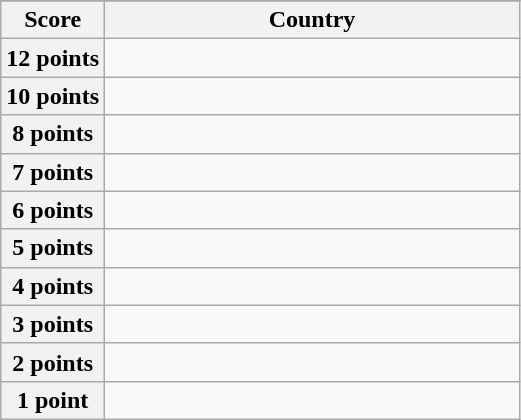<table class="wikitable">
<tr>
</tr>
<tr>
<th scope="col" width="20%">Score</th>
<th scope="col">Country</th>
</tr>
<tr>
<th scope="row">12 points</th>
<td></td>
</tr>
<tr>
<th scope="row">10 points</th>
<td></td>
</tr>
<tr>
<th scope="row">8 points</th>
<td></td>
</tr>
<tr>
<th scope="row">7 points</th>
<td></td>
</tr>
<tr>
<th scope="row">6 points</th>
<td></td>
</tr>
<tr>
<th scope="row">5 points</th>
<td></td>
</tr>
<tr>
<th scope="row">4 points</th>
<td></td>
</tr>
<tr>
<th scope="row">3 points</th>
<td></td>
</tr>
<tr>
<th scope="row">2 points</th>
<td></td>
</tr>
<tr>
<th scope="row">1 point</th>
<td></td>
</tr>
</table>
